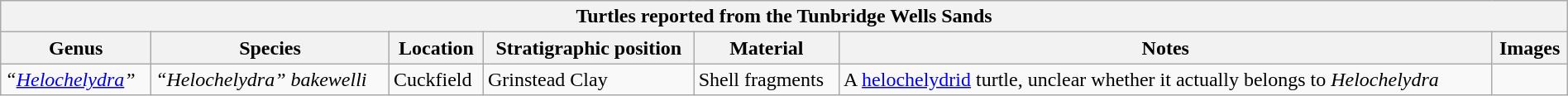<table class="wikitable" width="100%" align="center">
<tr>
<th colspan="7" align="center"><strong>Turtles reported from the Tunbridge Wells Sands</strong></th>
</tr>
<tr>
<th>Genus</th>
<th>Species</th>
<th>Location</th>
<th>Stratigraphic position</th>
<th>Material</th>
<th>Notes</th>
<th>Images</th>
</tr>
<tr>
<td><em>“<a href='#'>Helochelydra</a>”</em></td>
<td><em>“Helochelydra” bakewelli</em></td>
<td>Cuckfield</td>
<td>Grinstead Clay</td>
<td>Shell fragments</td>
<td>A <a href='#'>helochelydrid</a> turtle, unclear whether it actually belongs to <em>Helochelydra</em></td>
<td></td>
</tr>
</table>
